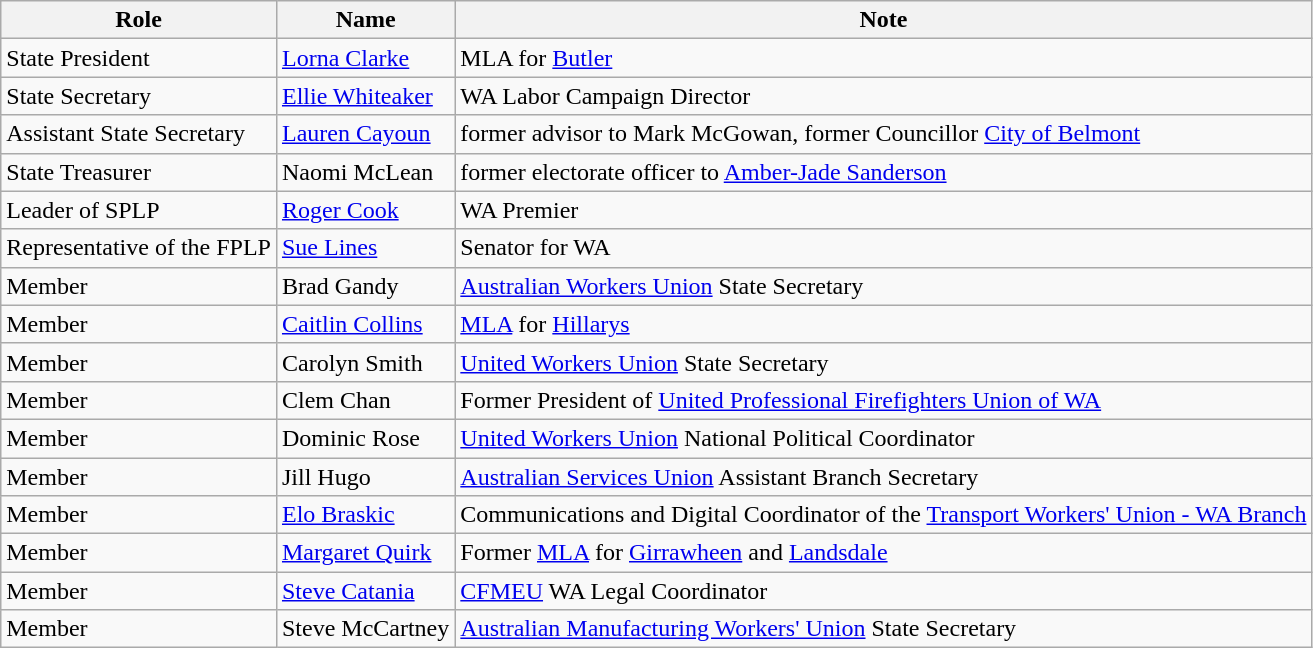<table class="wikitable">
<tr>
<th>Role</th>
<th>Name</th>
<th>Note</th>
</tr>
<tr>
<td>State President</td>
<td><a href='#'>Lorna Clarke</a></td>
<td>MLA for <a href='#'>Butler</a></td>
</tr>
<tr>
<td>State Secretary</td>
<td><a href='#'>Ellie Whiteaker</a></td>
<td>WA Labor Campaign Director</td>
</tr>
<tr>
<td>Assistant State Secretary</td>
<td><a href='#'>Lauren Cayoun</a></td>
<td>former advisor to Mark McGowan, former Councillor <a href='#'>City of Belmont</a></td>
</tr>
<tr>
<td>State Treasurer</td>
<td>Naomi McLean</td>
<td>former electorate officer to <a href='#'>Amber-Jade Sanderson</a></td>
</tr>
<tr>
<td>Leader of SPLP</td>
<td><a href='#'>Roger Cook</a></td>
<td>WA Premier</td>
</tr>
<tr>
<td>Representative of the FPLP</td>
<td><a href='#'>Sue Lines</a></td>
<td>Senator for WA</td>
</tr>
<tr>
<td>Member</td>
<td>Brad Gandy</td>
<td><a href='#'>Australian Workers Union</a> State Secretary</td>
</tr>
<tr>
<td>Member</td>
<td><a href='#'>Caitlin Collins</a></td>
<td><a href='#'>MLA</a> for <a href='#'>Hillarys</a></td>
</tr>
<tr>
<td>Member</td>
<td>Carolyn Smith</td>
<td><a href='#'>United Workers Union</a> State Secretary</td>
</tr>
<tr>
<td>Member</td>
<td>Clem Chan</td>
<td>Former President of <a href='#'>United Professional Firefighters Union of WA</a></td>
</tr>
<tr>
<td>Member</td>
<td>Dominic Rose</td>
<td><a href='#'>United Workers Union</a> National Political Coordinator</td>
</tr>
<tr>
<td>Member</td>
<td>Jill Hugo</td>
<td><a href='#'>Australian Services Union</a> Assistant Branch Secretary</td>
</tr>
<tr>
<td>Member</td>
<td><a href='#'>Elo Braskic</a></td>
<td>Communications and Digital Coordinator of the <a href='#'>Transport Workers' Union - WA Branch</a></td>
</tr>
<tr>
<td>Member</td>
<td><a href='#'>Margaret Quirk</a></td>
<td>Former <a href='#'>MLA</a> for <a href='#'>Girrawheen</a> and <a href='#'>Landsdale</a></td>
</tr>
<tr>
<td>Member</td>
<td><a href='#'>Steve Catania</a></td>
<td><a href='#'>CFMEU</a> WA Legal Coordinator</td>
</tr>
<tr>
<td>Member</td>
<td>Steve McCartney</td>
<td><a href='#'>Australian Manufacturing Workers' Union</a> State Secretary</td>
</tr>
</table>
